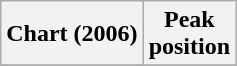<table class="wikitable plainrowheaders">
<tr>
<th scope="col">Chart (2006)</th>
<th scope="col">Peak<br>position</th>
</tr>
<tr>
</tr>
</table>
